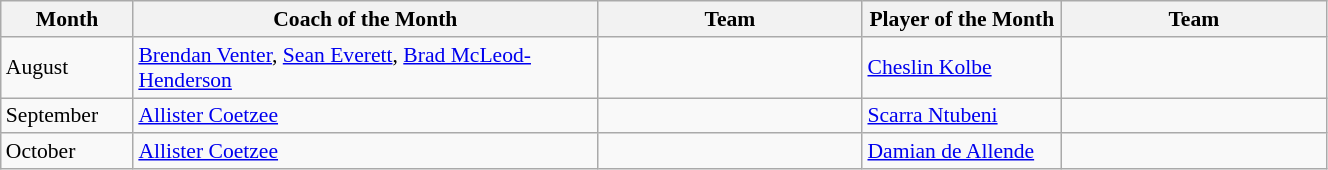<table class="wikitable" style="font-size:90%; width:70%; text-align: left;">
<tr>
<th style="width:10%;">Month</th>
<th style="width:35%;">Coach of the Month</th>
<th style="width:20%;">Team</th>
<th style="width:15%;">Player of the Month</th>
<th style="width:20%;">Team</th>
</tr>
<tr>
<td>August</td>
<td><a href='#'>Brendan Venter</a>, <a href='#'>Sean Everett</a>, <a href='#'>Brad McLeod-Henderson</a></td>
<td></td>
<td><a href='#'>Cheslin Kolbe</a></td>
<td></td>
</tr>
<tr>
<td>September</td>
<td><a href='#'>Allister Coetzee</a></td>
<td></td>
<td><a href='#'>Scarra Ntubeni</a></td>
<td></td>
</tr>
<tr>
<td>October</td>
<td><a href='#'>Allister Coetzee</a></td>
<td></td>
<td><a href='#'>Damian de Allende</a></td>
<td></td>
</tr>
</table>
